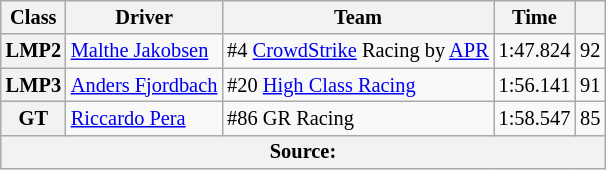<table class="wikitable" style="font-size:85%;">
<tr>
<th>Class</th>
<th>Driver</th>
<th>Team</th>
<th>Time</th>
<th></th>
</tr>
<tr>
<th>LMP2</th>
<td> <a href='#'>Malthe Jakobsen</a></td>
<td> #4 <a href='#'>CrowdStrike</a> Racing by <a href='#'>APR</a></td>
<td>1:47.824</td>
<td align="center">92</td>
</tr>
<tr>
<th>LMP3</th>
<td> <a href='#'>Anders Fjordbach</a></td>
<td> #20 <a href='#'>High Class Racing</a></td>
<td>1:56.141</td>
<td align="center">91</td>
</tr>
<tr>
<th>GT</th>
<td> <a href='#'>Riccardo Pera</a></td>
<td> #86 GR Racing</td>
<td>1:58.547</td>
<td align="center">85</td>
</tr>
<tr>
<th colspan="5">Source:</th>
</tr>
</table>
